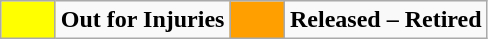<table class="wikitable" style="text-align: right;">
<tr>
<td style="background:#ff0; width:29px;"></td>
<td><strong>Out for Injuries</strong></td>
<td style="background:#ff9f00; width:29px;"></td>
<td><strong>Released – Retired</strong></td>
</tr>
</table>
